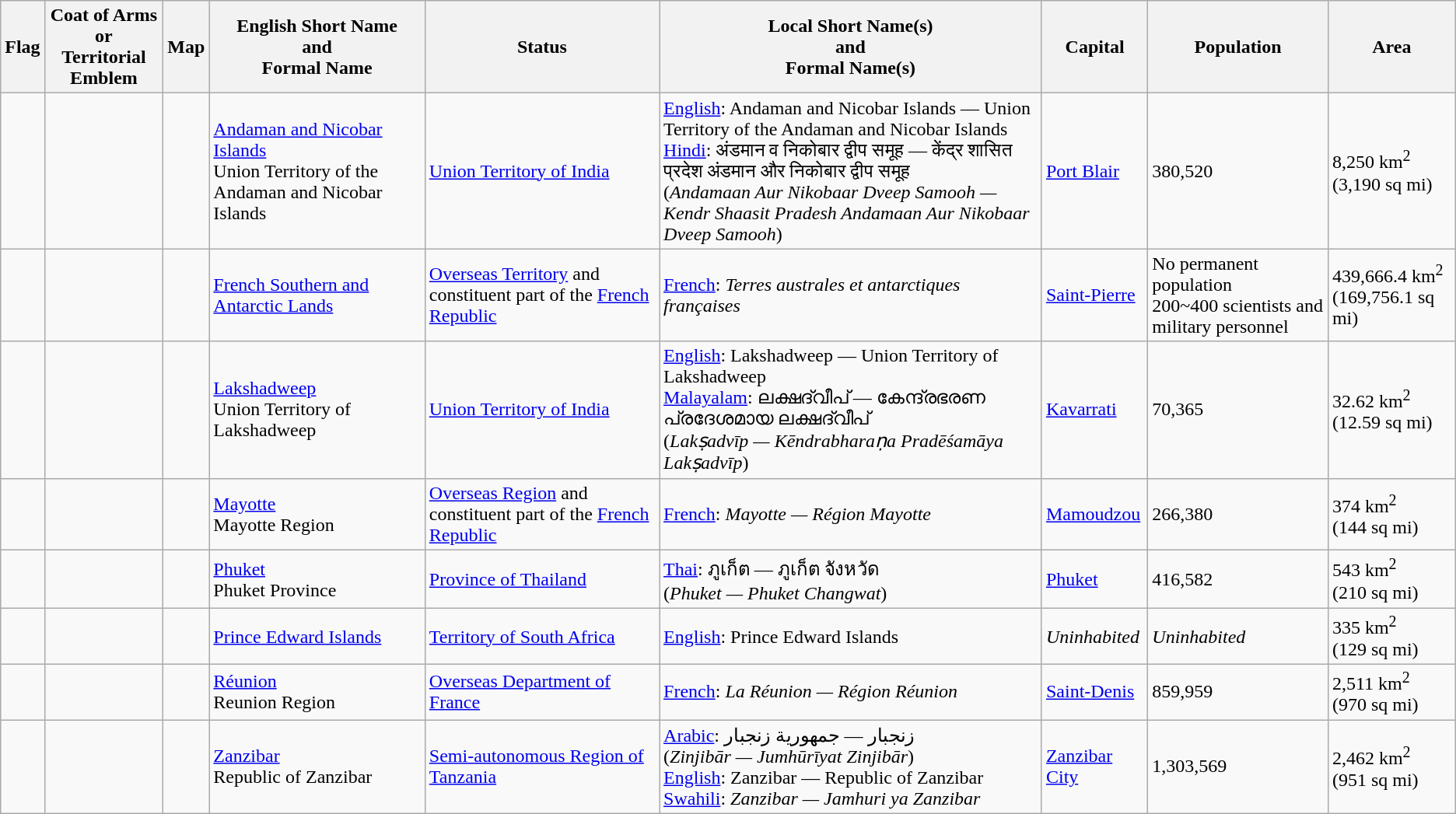<table class="wikitable">
<tr>
<th>Flag</th>
<th>Coat of Arms<br>or<br>
Territorial Emblem</th>
<th>Map</th>
<th>English Short Name<br>and<br>
Formal Name</th>
<th>Status</th>
<th>Local Short Name(s)<br>and<br>
Formal Name(s)</th>
<th>Capital</th>
<th>Population</th>
<th>Area</th>
</tr>
<tr>
<td></td>
<td></td>
<td></td>
<td><a href='#'>Andaman and Nicobar Islands</a><br>Union Territory of the Andaman and Nicobar Islands</td>
<td><a href='#'>Union Territory of India</a></td>
<td><a href='#'>English</a>: Andaman and Nicobar Islands — Union Territory of the Andaman and Nicobar Islands<br><a href='#'>Hindi</a>: अंडमान व निकोबार द्वीप समूह — केंद्र शासित प्रदेश अंडमान और निकोबार द्वीप समूह
<br>(<em>Andamaan Aur Nikobaar Dveep Samooh — Kendr Shaasit Pradesh Andamaan Aur Nikobaar Dveep Samooh</em>)</td>
<td><a href='#'>Port Blair</a></td>
<td>380,520</td>
<td>8,250 km<sup>2</sup><br>(3,190 sq mi)</td>
</tr>
<tr>
<td></td>
<td></td>
<td></td>
<td><a href='#'>French Southern and Antarctic Lands</a></td>
<td><a href='#'>Overseas Territory</a> and constituent part of the <a href='#'>French Republic</a></td>
<td><a href='#'>French</a>: <em>Terres australes et antarctiques françaises</em></td>
<td><a href='#'>Saint-Pierre</a></td>
<td>No permanent population<br>200~400 scientists and military personnel</td>
<td>439,666.4 km<sup>2</sup><br>(169,756.1 sq mi)</td>
</tr>
<tr>
<td></td>
<td></td>
<td></td>
<td><a href='#'>Lakshadweep</a><br>Union Territory of Lakshadweep</td>
<td><a href='#'>Union Territory of India</a></td>
<td><a href='#'>English</a>: Lakshadweep — Union Territory of Lakshadweep<br><a href='#'>Malayalam</a>: ലക്ഷദ്വീപ് — 
കേന്ദ്രഭരണ പ്രദേശമായ ലക്ഷദ്വീപ്
<br>(<em>Lakṣadvīp — Kēndrabharaṇa Pradēśamāya Lakṣadvīp</em>)</td>
<td><a href='#'>Kavarrati</a></td>
<td>70,365</td>
<td>32.62 km<sup>2</sup><br>(12.59 sq mi)</td>
</tr>
<tr>
<td></td>
<td></td>
<td></td>
<td><a href='#'>Mayotte</a><br>Mayotte Region</td>
<td><a href='#'>Overseas Region</a> and constituent part of the <a href='#'>French Republic</a></td>
<td><a href='#'>French</a>: <em>Mayotte — Région Mayotte</em></td>
<td><a href='#'>Mamoudzou</a></td>
<td>266,380</td>
<td>374 km<sup>2</sup><br>(144 sq mi)</td>
</tr>
<tr>
<td></td>
<td></td>
<td></td>
<td><a href='#'>Phuket</a><br>Phuket Province</td>
<td><a href='#'>Province of Thailand</a></td>
<td><a href='#'>Thai</a>: ภูเก็ต — ภูเก็ต จังหวัด<br>(<em>Phuket — Phuket Changwat</em>)</td>
<td><a href='#'>Phuket</a></td>
<td>416,582</td>
<td>543 km<sup>2</sup><br>(210 sq mi)</td>
</tr>
<tr>
<td></td>
<td></td>
<td></td>
<td><a href='#'>Prince Edward Islands</a></td>
<td><a href='#'>Territory of South Africa</a></td>
<td><a href='#'>English</a>: Prince Edward Islands</td>
<td><em>Uninhabited</em></td>
<td><em>Uninhabited</em></td>
<td>335 km<sup>2</sup><br>(129 sq mi)</td>
</tr>
<tr>
<td></td>
<td></td>
<td></td>
<td><a href='#'>Réunion</a><br>Reunion Region</td>
<td><a href='#'>Overseas Department of France</a></td>
<td><a href='#'>French</a>: <em>La Réunion — Région Réunion</em></td>
<td><a href='#'>Saint-Denis</a></td>
<td>859,959</td>
<td>2,511 km<sup>2</sup><br>(970 sq mi)</td>
</tr>
<tr>
<td></td>
<td></td>
<td></td>
<td><a href='#'>Zanzibar</a><br>Republic of Zanzibar</td>
<td><a href='#'>Semi-autonomous Region of Tanzania</a></td>
<td><a href='#'>Arabic</a>: زنجبار — جمهورية زنجبار<br>(<em>Zinjibār — Jumhūrīyat Zinjibār</em>)<br><a href='#'>English</a>: Zanzibar — Republic of Zanzibar<br><a href='#'>Swahili</a>: <em>Zanzibar — Jamhuri ya Zanzibar</em></td>
<td><a href='#'>Zanzibar City</a></td>
<td>1,303,569 </td>
<td>2,462 km<sup>2</sup><br>(951 sq mi)</td>
</tr>
</table>
